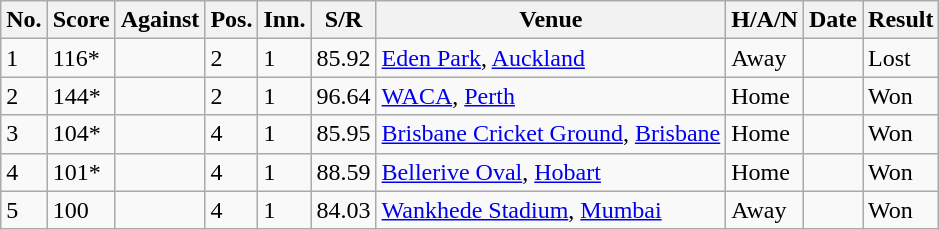<table class="wikitable sortable">
<tr>
<th>No.</th>
<th>Score</th>
<th>Against</th>
<th>Pos.</th>
<th>Inn.</th>
<th>S/R</th>
<th>Venue</th>
<th>H/A/N</th>
<th>Date</th>
<th>Result</th>
</tr>
<tr>
<td>1</td>
<td>116*</td>
<td></td>
<td>2</td>
<td>1</td>
<td>85.92</td>
<td><a href='#'>Eden Park</a>, <a href='#'>Auckland</a></td>
<td>Away</td>
<td></td>
<td>Lost</td>
</tr>
<tr>
<td>2</td>
<td>144*</td>
<td></td>
<td>2</td>
<td>1</td>
<td>96.64</td>
<td><a href='#'>WACA</a>, <a href='#'>Perth</a></td>
<td>Home</td>
<td></td>
<td>Won</td>
</tr>
<tr>
<td>3</td>
<td>104*</td>
<td></td>
<td>4</td>
<td>1</td>
<td>85.95</td>
<td><a href='#'>Brisbane Cricket Ground</a>, <a href='#'>Brisbane</a></td>
<td>Home</td>
<td></td>
<td>Won</td>
</tr>
<tr>
<td>4</td>
<td>101*</td>
<td></td>
<td>4</td>
<td>1</td>
<td>88.59</td>
<td><a href='#'>Bellerive Oval</a>, <a href='#'>Hobart</a></td>
<td>Home</td>
<td></td>
<td>Won</td>
</tr>
<tr>
<td>5</td>
<td>100</td>
<td></td>
<td>4</td>
<td>1</td>
<td>84.03</td>
<td><a href='#'>Wankhede Stadium</a>, <a href='#'>Mumbai</a></td>
<td>Away</td>
<td></td>
<td>Won</td>
</tr>
</table>
